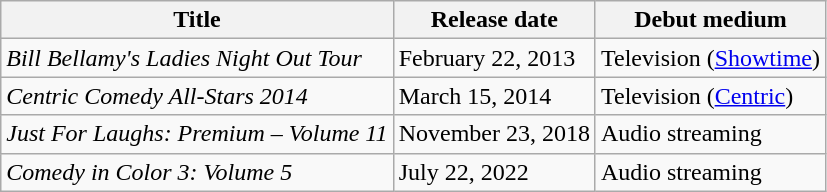<table class="wikitable sortable">
<tr>
<th>Title</th>
<th>Release date</th>
<th>Debut medium</th>
</tr>
<tr>
<td><em>Bill Bellamy's Ladies Night Out Tour</em></td>
<td>February 22, 2013</td>
<td>Television (<a href='#'>Showtime</a>)</td>
</tr>
<tr>
<td><em>Centric Comedy All-Stars 2014</em></td>
<td>March 15, 2014</td>
<td>Television (<a href='#'>Centric</a>)</td>
</tr>
<tr>
<td><em>Just For Laughs: Premium – Volume 11</em></td>
<td>November 23, 2018</td>
<td>Audio streaming</td>
</tr>
<tr>
<td><em>Comedy in Color 3: Volume 5</em></td>
<td>July 22, 2022</td>
<td>Audio streaming</td>
</tr>
</table>
